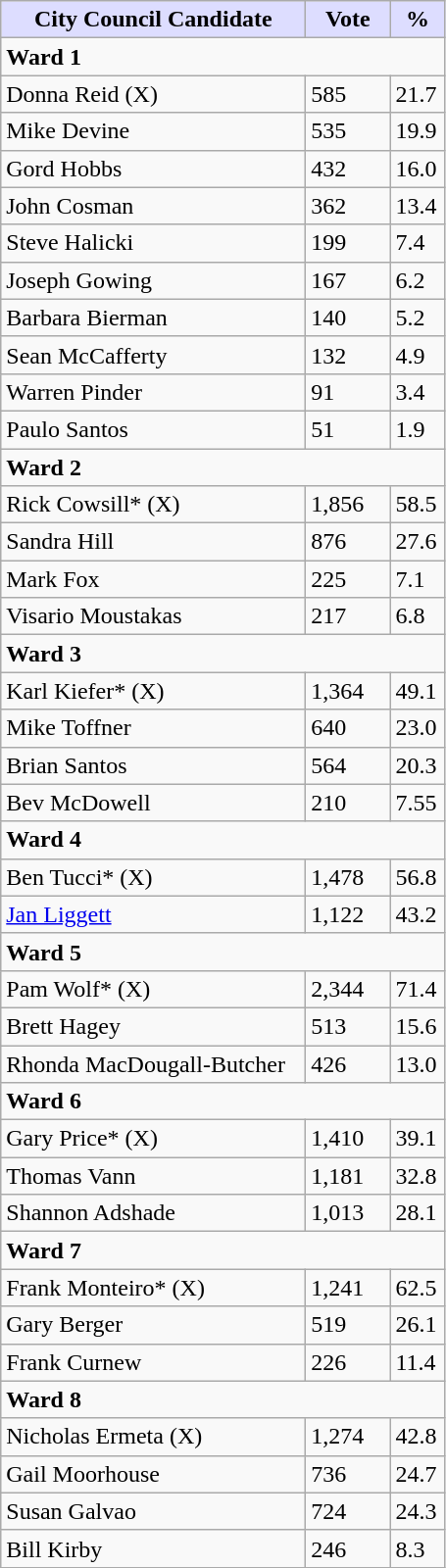<table class="wikitable">
<tr>
<th style="background:#ddf; width:200px;">City Council Candidate</th>
<th style="background:#ddf; width:50px;">Vote</th>
<th style="background:#ddf; width:30px;">%</th>
</tr>
<tr>
<td colspan="4"><strong>Ward 1</strong></td>
</tr>
<tr>
<td>Donna Reid (X)</td>
<td>585</td>
<td>21.7</td>
</tr>
<tr>
<td>Mike Devine</td>
<td>535</td>
<td>19.9</td>
</tr>
<tr>
<td>Gord Hobbs</td>
<td>432</td>
<td>16.0</td>
</tr>
<tr>
<td>John Cosman</td>
<td>362</td>
<td>13.4</td>
</tr>
<tr>
<td>Steve Halicki</td>
<td>199</td>
<td>7.4</td>
</tr>
<tr>
<td>Joseph Gowing</td>
<td>167</td>
<td>6.2</td>
</tr>
<tr>
<td>Barbara Bierman</td>
<td>140</td>
<td>5.2</td>
</tr>
<tr>
<td>Sean McCafferty</td>
<td>132</td>
<td>4.9</td>
</tr>
<tr>
<td>Warren Pinder</td>
<td>91</td>
<td>3.4</td>
</tr>
<tr>
<td>Paulo Santos</td>
<td>51</td>
<td>1.9</td>
</tr>
<tr>
<td colspan="4"><strong>Ward 2</strong></td>
</tr>
<tr>
<td>Rick Cowsill* (X)</td>
<td>1,856</td>
<td>58.5</td>
</tr>
<tr>
<td>Sandra Hill</td>
<td>876</td>
<td>27.6</td>
</tr>
<tr>
<td>Mark Fox</td>
<td>225</td>
<td>7.1</td>
</tr>
<tr>
<td>Visario Moustakas</td>
<td>217</td>
<td>6.8</td>
</tr>
<tr>
<td colspan="4"><strong>Ward 3</strong></td>
</tr>
<tr>
<td>Karl Kiefer* (X)</td>
<td>1,364</td>
<td>49.1</td>
</tr>
<tr>
<td>Mike Toffner</td>
<td>640</td>
<td>23.0</td>
</tr>
<tr>
<td>Brian Santos</td>
<td>564</td>
<td>20.3</td>
</tr>
<tr>
<td>Bev McDowell</td>
<td>210</td>
<td>7.55</td>
</tr>
<tr>
<td colspan="4"><strong>Ward 4</strong></td>
</tr>
<tr>
<td>Ben Tucci* (X)</td>
<td>1,478</td>
<td>56.8</td>
</tr>
<tr>
<td><a href='#'>Jan Liggett</a></td>
<td>1,122</td>
<td>43.2</td>
</tr>
<tr>
<td colspan="4"><strong>Ward 5</strong></td>
</tr>
<tr>
<td>Pam Wolf* (X)</td>
<td>2,344</td>
<td>71.4</td>
</tr>
<tr>
<td>Brett Hagey</td>
<td>513</td>
<td>15.6</td>
</tr>
<tr>
<td>Rhonda MacDougall-Butcher</td>
<td>426</td>
<td>13.0</td>
</tr>
<tr>
<td colspan="4"><strong>Ward 6</strong></td>
</tr>
<tr>
<td>Gary Price* (X)</td>
<td>1,410</td>
<td>39.1</td>
</tr>
<tr>
<td>Thomas Vann</td>
<td>1,181</td>
<td>32.8</td>
</tr>
<tr>
<td>Shannon Adshade</td>
<td>1,013</td>
<td>28.1</td>
</tr>
<tr>
<td colspan="4"><strong>Ward 7</strong></td>
</tr>
<tr>
<td>Frank Monteiro* (X)</td>
<td>1,241</td>
<td>62.5</td>
</tr>
<tr>
<td>Gary Berger</td>
<td>519</td>
<td>26.1</td>
</tr>
<tr>
<td>Frank Curnew</td>
<td>226</td>
<td>11.4</td>
</tr>
<tr>
<td colspan="4"><strong>Ward 8</strong></td>
</tr>
<tr>
<td>Nicholas Ermeta (X)</td>
<td>1,274</td>
<td>42.8</td>
</tr>
<tr>
<td>Gail Moorhouse</td>
<td>736</td>
<td>24.7</td>
</tr>
<tr>
<td>Susan Galvao</td>
<td>724</td>
<td>24.3</td>
</tr>
<tr>
<td>Bill Kirby</td>
<td>246</td>
<td>8.3</td>
</tr>
</table>
